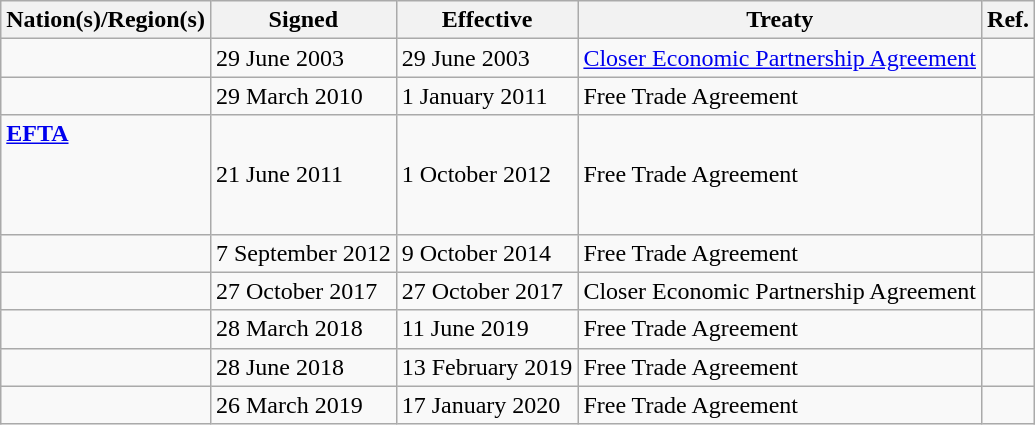<table class="wikitable sortable">
<tr>
<th>Nation(s)/Region(s)</th>
<th data-sort-type="date">Signed</th>
<th data-sort-type="date">Effective</th>
<th>Treaty</th>
<th>Ref.</th>
</tr>
<tr>
<td></td>
<td>29 June 2003</td>
<td>29 June 2003</td>
<td><a href='#'>Closer Economic Partnership Agreement</a></td>
<td></td>
</tr>
<tr>
<td></td>
<td>29 March 2010</td>
<td>1 January 2011</td>
<td>Free Trade Agreement</td>
<td></td>
</tr>
<tr>
<td><strong><a href='#'>EFTA</a></strong><br><br><br><br></td>
<td>21 June 2011</td>
<td>1 October 2012</td>
<td>Free Trade Agreement</td>
<td></td>
</tr>
<tr>
<td></td>
<td>7 September 2012</td>
<td>9 October 2014</td>
<td>Free Trade Agreement</td>
<td></td>
</tr>
<tr>
<td></td>
<td>27 October 2017</td>
<td>27 October 2017</td>
<td>Closer Economic Partnership Agreement</td>
<td></td>
</tr>
<tr>
<td></td>
<td>28 March 2018</td>
<td>11 June 2019</td>
<td>Free Trade Agreement</td>
<td></td>
</tr>
<tr>
<td></td>
<td>28 June 2018</td>
<td>13 February 2019</td>
<td>Free Trade Agreement</td>
<td></td>
</tr>
<tr>
<td></td>
<td>26 March 2019</td>
<td>17 January 2020</td>
<td>Free Trade Agreement</td>
<td></td>
</tr>
</table>
